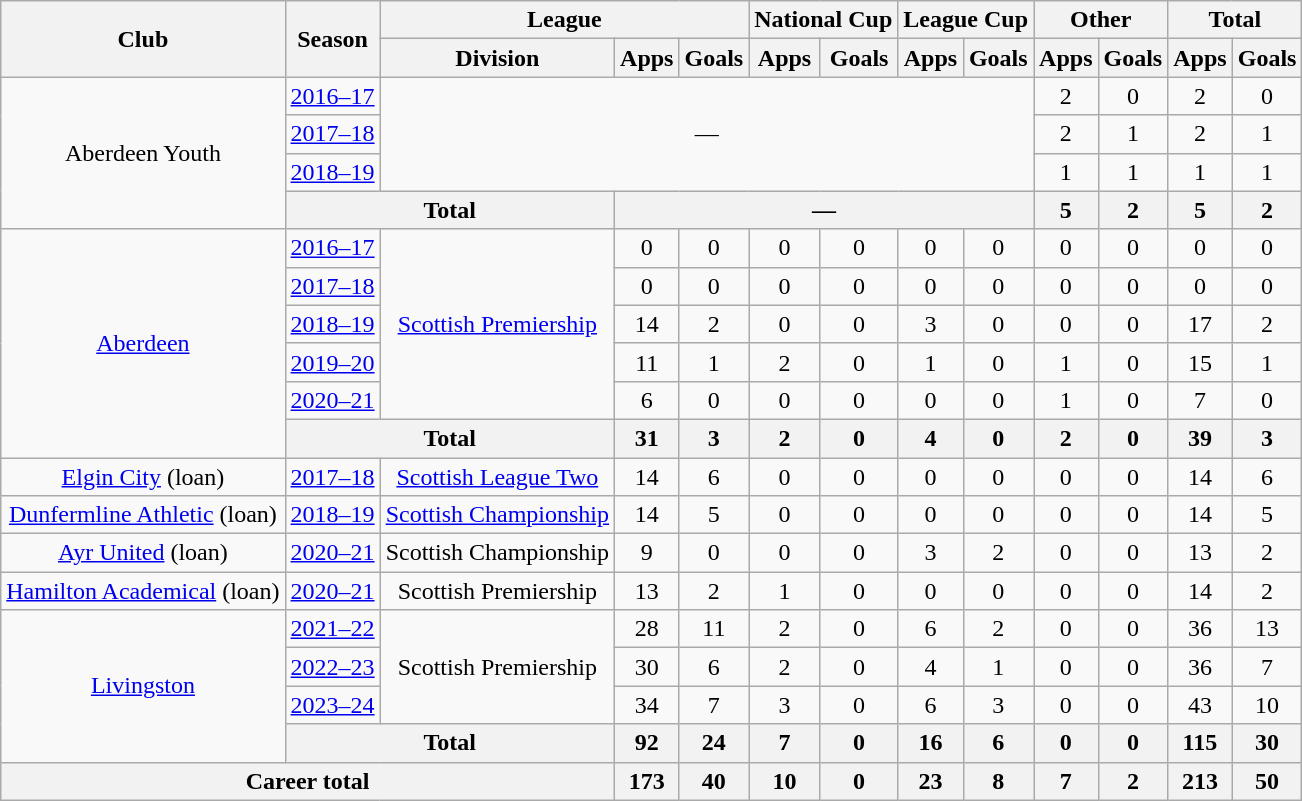<table class="wikitable" style="text-align:center">
<tr>
<th rowspan="2">Club</th>
<th rowspan="2">Season</th>
<th colspan="3">League</th>
<th colspan="2">National Cup</th>
<th colspan="2">League Cup</th>
<th colspan="2">Other</th>
<th colspan="2">Total</th>
</tr>
<tr>
<th>Division</th>
<th>Apps</th>
<th>Goals</th>
<th>Apps</th>
<th>Goals</th>
<th>Apps</th>
<th>Goals</th>
<th>Apps</th>
<th>Goals</th>
<th>Apps</th>
<th>Goals</th>
</tr>
<tr>
<td rowspan="4">Aberdeen Youth</td>
<td><a href='#'>2016–17</a></td>
<td rowspan="3" colspan="7">—</td>
<td>2</td>
<td>0</td>
<td>2</td>
<td>0</td>
</tr>
<tr>
<td><a href='#'>2017–18</a></td>
<td>2</td>
<td>1</td>
<td>2</td>
<td>1</td>
</tr>
<tr>
<td><a href='#'>2018–19</a></td>
<td>1</td>
<td>1</td>
<td>1</td>
<td>1</td>
</tr>
<tr>
<th colspan="2">Total</th>
<th colspan="6">—</th>
<th>5</th>
<th>2</th>
<th>5</th>
<th>2</th>
</tr>
<tr>
<td rowspan="6"><a href='#'>Aberdeen</a></td>
<td><a href='#'>2016–17</a></td>
<td rowspan="5"><a href='#'>Scottish Premiership</a></td>
<td>0</td>
<td>0</td>
<td>0</td>
<td>0</td>
<td>0</td>
<td>0</td>
<td>0</td>
<td>0</td>
<td>0</td>
<td>0</td>
</tr>
<tr>
<td><a href='#'>2017–18</a></td>
<td>0</td>
<td>0</td>
<td>0</td>
<td>0</td>
<td>0</td>
<td>0</td>
<td>0</td>
<td>0</td>
<td>0</td>
<td>0</td>
</tr>
<tr>
<td><a href='#'>2018–19</a></td>
<td>14</td>
<td>2</td>
<td>0</td>
<td>0</td>
<td>3</td>
<td>0</td>
<td>0</td>
<td>0</td>
<td>17</td>
<td>2</td>
</tr>
<tr>
<td><a href='#'>2019–20</a></td>
<td>11</td>
<td>1</td>
<td>2</td>
<td>0</td>
<td>1</td>
<td>0</td>
<td>1</td>
<td>0</td>
<td>15</td>
<td>1</td>
</tr>
<tr>
<td><a href='#'>2020–21</a></td>
<td>6</td>
<td>0</td>
<td>0</td>
<td>0</td>
<td>0</td>
<td>0</td>
<td>1</td>
<td>0</td>
<td>7</td>
<td>0</td>
</tr>
<tr>
<th colspan="2">Total</th>
<th>31</th>
<th>3</th>
<th>2</th>
<th>0</th>
<th>4</th>
<th>0</th>
<th>2</th>
<th>0</th>
<th>39</th>
<th>3</th>
</tr>
<tr>
<td><a href='#'>Elgin City</a> (loan)</td>
<td><a href='#'>2017–18</a></td>
<td><a href='#'>Scottish League Two</a></td>
<td>14</td>
<td>6</td>
<td>0</td>
<td>0</td>
<td>0</td>
<td>0</td>
<td>0</td>
<td>0</td>
<td>14</td>
<td>6</td>
</tr>
<tr>
<td><a href='#'>Dunfermline Athletic</a> (loan)</td>
<td><a href='#'>2018–19</a></td>
<td><a href='#'>Scottish Championship</a></td>
<td>14</td>
<td>5</td>
<td>0</td>
<td>0</td>
<td>0</td>
<td>0</td>
<td>0</td>
<td>0</td>
<td>14</td>
<td>5</td>
</tr>
<tr>
<td><a href='#'>Ayr United</a> (loan)</td>
<td><a href='#'>2020–21</a></td>
<td>Scottish Championship</td>
<td>9</td>
<td>0</td>
<td>0</td>
<td>0</td>
<td>3</td>
<td>2</td>
<td>0</td>
<td>0</td>
<td>13</td>
<td>2</td>
</tr>
<tr>
<td><a href='#'>Hamilton Academical</a> (loan)</td>
<td><a href='#'>2020–21</a></td>
<td>Scottish Premiership</td>
<td>13</td>
<td>2</td>
<td>1</td>
<td>0</td>
<td>0</td>
<td>0</td>
<td>0</td>
<td>0</td>
<td>14</td>
<td>2</td>
</tr>
<tr>
<td rowspan="4"><a href='#'>Livingston</a></td>
<td><a href='#'>2021–22</a></td>
<td rowspan="3">Scottish Premiership</td>
<td>28</td>
<td>11</td>
<td>2</td>
<td>0</td>
<td>6</td>
<td>2</td>
<td>0</td>
<td>0</td>
<td>36</td>
<td>13</td>
</tr>
<tr>
<td><a href='#'>2022–23</a></td>
<td>30</td>
<td>6</td>
<td>2</td>
<td>0</td>
<td>4</td>
<td>1</td>
<td>0</td>
<td>0</td>
<td>36</td>
<td>7</td>
</tr>
<tr>
<td><a href='#'>2023–24</a></td>
<td>34</td>
<td>7</td>
<td>3</td>
<td>0</td>
<td>6</td>
<td>3</td>
<td>0</td>
<td>0</td>
<td>43</td>
<td>10</td>
</tr>
<tr>
<th colspan="2">Total</th>
<th>92</th>
<th>24</th>
<th>7</th>
<th>0</th>
<th>16</th>
<th>6</th>
<th>0</th>
<th>0</th>
<th>115</th>
<th>30</th>
</tr>
<tr>
<th colspan="3">Career total</th>
<th>173</th>
<th>40</th>
<th>10</th>
<th>0</th>
<th>23</th>
<th>8</th>
<th>7</th>
<th>2</th>
<th>213</th>
<th>50</th>
</tr>
</table>
